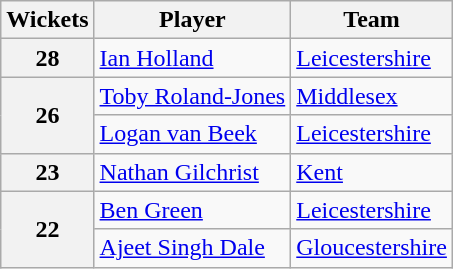<table class="wikitable">
<tr>
<th>Wickets</th>
<th>Player</th>
<th>Team</th>
</tr>
<tr>
<th>28</th>
<td><a href='#'>Ian Holland</a></td>
<td><a href='#'>Leicestershire</a></td>
</tr>
<tr>
<th rowspan="2">26</th>
<td><a href='#'>Toby Roland-Jones</a></td>
<td><a href='#'>Middlesex</a></td>
</tr>
<tr>
<td><a href='#'>Logan van Beek</a></td>
<td><a href='#'>Leicestershire</a></td>
</tr>
<tr>
<th>23</th>
<td><a href='#'>Nathan Gilchrist</a></td>
<td><a href='#'>Kent</a></td>
</tr>
<tr>
<th rowspan="2">22</th>
<td><a href='#'>Ben Green</a></td>
<td><a href='#'>Leicestershire</a></td>
</tr>
<tr>
<td><a href='#'>Ajeet Singh Dale</a></td>
<td><a href='#'>Gloucestershire</a></td>
</tr>
</table>
